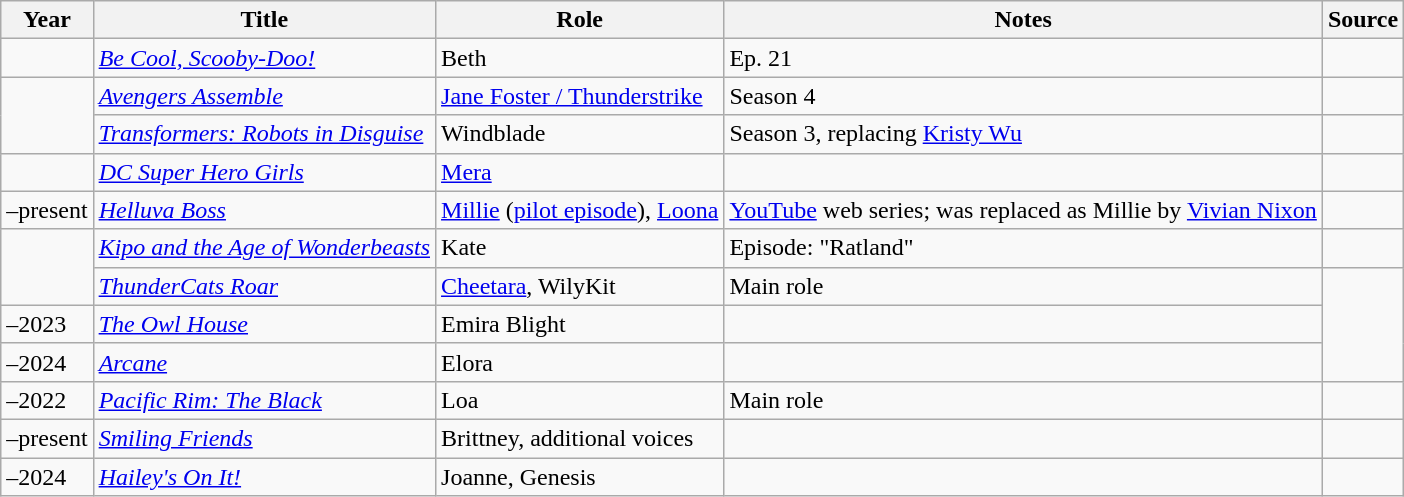<table class="wikitable sortable">
<tr>
<th>Year</th>
<th>Title</th>
<th>Role</th>
<th>Notes</th>
<th>Source</th>
</tr>
<tr>
<td></td>
<td><em><a href='#'>Be Cool, Scooby-Doo!</a></em></td>
<td>Beth</td>
<td>Ep. 21</td>
<td></td>
</tr>
<tr>
<td rowspan="2"></td>
<td><em><a href='#'>Avengers Assemble</a></em></td>
<td><a href='#'>Jane Foster / Thunderstrike</a></td>
<td>Season 4</td>
<td></td>
</tr>
<tr>
<td><em><a href='#'>Transformers: Robots in Disguise</a></em></td>
<td>Windblade</td>
<td>Season 3, replacing <a href='#'>Kristy Wu</a></td>
<td></td>
</tr>
<tr>
<td></td>
<td><em><a href='#'>DC Super Hero Girls</a></em></td>
<td><a href='#'>Mera</a></td>
<td></td>
<td></td>
</tr>
<tr>
<td>–present</td>
<td><em><a href='#'>Helluva Boss</a></em></td>
<td><a href='#'>Millie</a> (<a href='#'>pilot episode</a>), <a href='#'>Loona</a></td>
<td><a href='#'>YouTube</a> web series; was replaced as Millie by <a href='#'>Vivian Nixon</a></td>
<td></td>
</tr>
<tr>
<td rowspan="2"></td>
<td><em><a href='#'>Kipo and the Age of Wonderbeasts</a></em></td>
<td>Kate</td>
<td>Episode: "Ratland"</td>
<td></td>
</tr>
<tr>
<td><em><a href='#'>ThunderCats Roar</a></em></td>
<td><a href='#'>Cheetara</a>, WilyKit</td>
<td>Main role</td>
<td rowspan="3"></td>
</tr>
<tr>
<td>–2023</td>
<td><em><a href='#'>The Owl House</a></em></td>
<td>Emira Blight</td>
<td></td>
</tr>
<tr>
<td>–2024</td>
<td><em><a href='#'>Arcane</a></em></td>
<td>Elora</td>
<td></td>
</tr>
<tr>
<td>–2022</td>
<td><em><a href='#'>Pacific Rim: The Black</a></em></td>
<td>Loa</td>
<td>Main role</td>
<td></td>
</tr>
<tr>
<td>–present</td>
<td><em><a href='#'>Smiling Friends</a></em></td>
<td>Brittney, additional voices</td>
<td></td>
<td></td>
</tr>
<tr>
<td>–2024</td>
<td><em><a href='#'>Hailey's On It!</a></em></td>
<td>Joanne, Genesis</td>
<td></td>
<td></td>
</tr>
</table>
